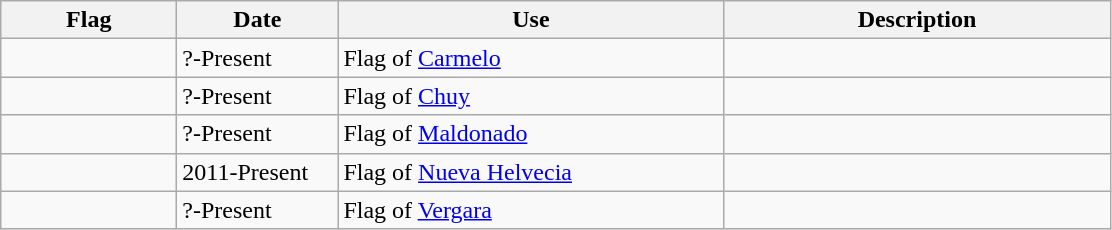<table class="wikitable">
<tr>
<th style="width:110px;">Flag</th>
<th style="width:100px;">Date</th>
<th style="width:250px;">Use</th>
<th style="width:250px;">Description</th>
</tr>
<tr>
<td></td>
<td>?-Present</td>
<td>Flag of <a href='#'>Carmelo</a></td>
<td></td>
</tr>
<tr>
<td></td>
<td>?-Present</td>
<td>Flag of <a href='#'>Chuy</a></td>
<td></td>
</tr>
<tr>
<td></td>
<td>?-Present</td>
<td>Flag of <a href='#'>Maldonado</a></td>
<td></td>
</tr>
<tr>
<td></td>
<td>2011-Present</td>
<td>Flag of <a href='#'>Nueva Helvecia</a></td>
<td></td>
</tr>
<tr>
<td></td>
<td>?-Present</td>
<td>Flag of <a href='#'>Vergara</a></td>
<td></td>
</tr>
</table>
